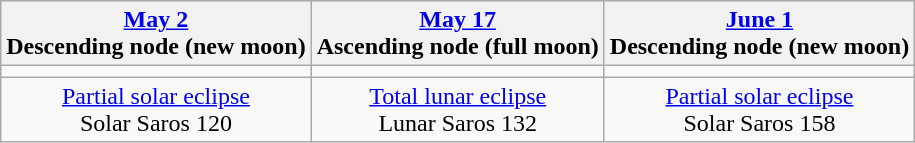<table class="wikitable">
<tr>
<th><a href='#'>May 2</a><br>Descending node (new moon)<br></th>
<th><a href='#'>May 17</a><br>Ascending node (full moon)<br></th>
<th><a href='#'>June 1</a><br>Descending node (new moon)<br></th>
</tr>
<tr>
<td></td>
<td></td>
<td></td>
</tr>
<tr align=center>
<td><a href='#'>Partial solar eclipse</a><br>Solar Saros 120</td>
<td><a href='#'>Total lunar eclipse</a><br>Lunar Saros 132</td>
<td><a href='#'>Partial solar eclipse</a><br>Solar Saros 158</td>
</tr>
</table>
